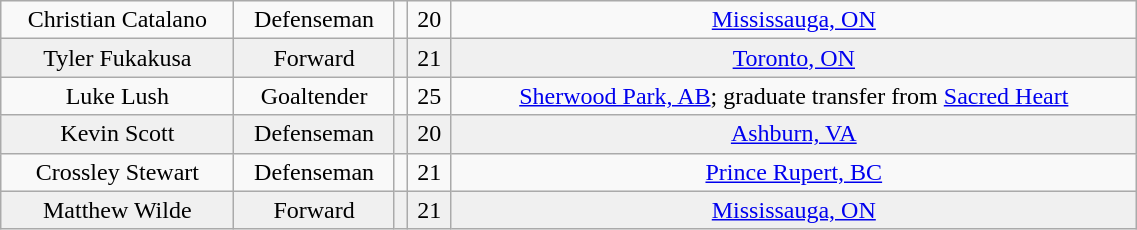<table class="wikitable" width="60%">
<tr align="center" bgcolor="">
<td>Christian Catalano</td>
<td>Defenseman</td>
<td></td>
<td>20</td>
<td><a href='#'>Mississauga, ON</a></td>
</tr>
<tr align="center" bgcolor="f0f0f0">
<td>Tyler Fukakusa</td>
<td>Forward</td>
<td></td>
<td>21</td>
<td><a href='#'>Toronto, ON</a></td>
</tr>
<tr align="center" bgcolor="">
<td>Luke Lush</td>
<td>Goaltender</td>
<td></td>
<td>25</td>
<td><a href='#'>Sherwood Park, AB</a>; graduate transfer from <a href='#'>Sacred Heart</a></td>
</tr>
<tr align="center" bgcolor="f0f0f0">
<td>Kevin Scott</td>
<td>Defenseman</td>
<td></td>
<td>20</td>
<td><a href='#'>Ashburn, VA</a></td>
</tr>
<tr align="center" bgcolor="">
<td>Crossley Stewart</td>
<td>Defenseman</td>
<td></td>
<td>21</td>
<td><a href='#'>Prince Rupert, BC</a></td>
</tr>
<tr align="center" bgcolor="f0f0f0">
<td>Matthew Wilde</td>
<td>Forward</td>
<td></td>
<td>21</td>
<td><a href='#'>Mississauga, ON</a></td>
</tr>
</table>
